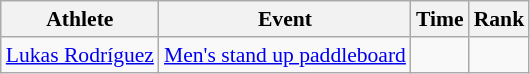<table class=wikitable style=font-size:90%;text-align:center>
<tr>
<th>Athlete</th>
<th>Event</th>
<th>Time</th>
<th>Rank</th>
</tr>
<tr>
<td align=left><a href='#'>Lukas Rodríguez</a></td>
<td align=left><a href='#'>Men's stand up paddleboard</a></td>
<td></td>
<td></td>
</tr>
</table>
